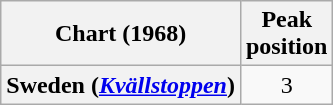<table class="wikitable sortable plainrowheaders">
<tr>
<th scope="col">Chart (1968)</th>
<th scope="col">Peak<br>position</th>
</tr>
<tr>
<th scope="row">Sweden (<em><a href='#'>Kvällstoppen</a></em>)</th>
<td align="center">3</td>
</tr>
</table>
